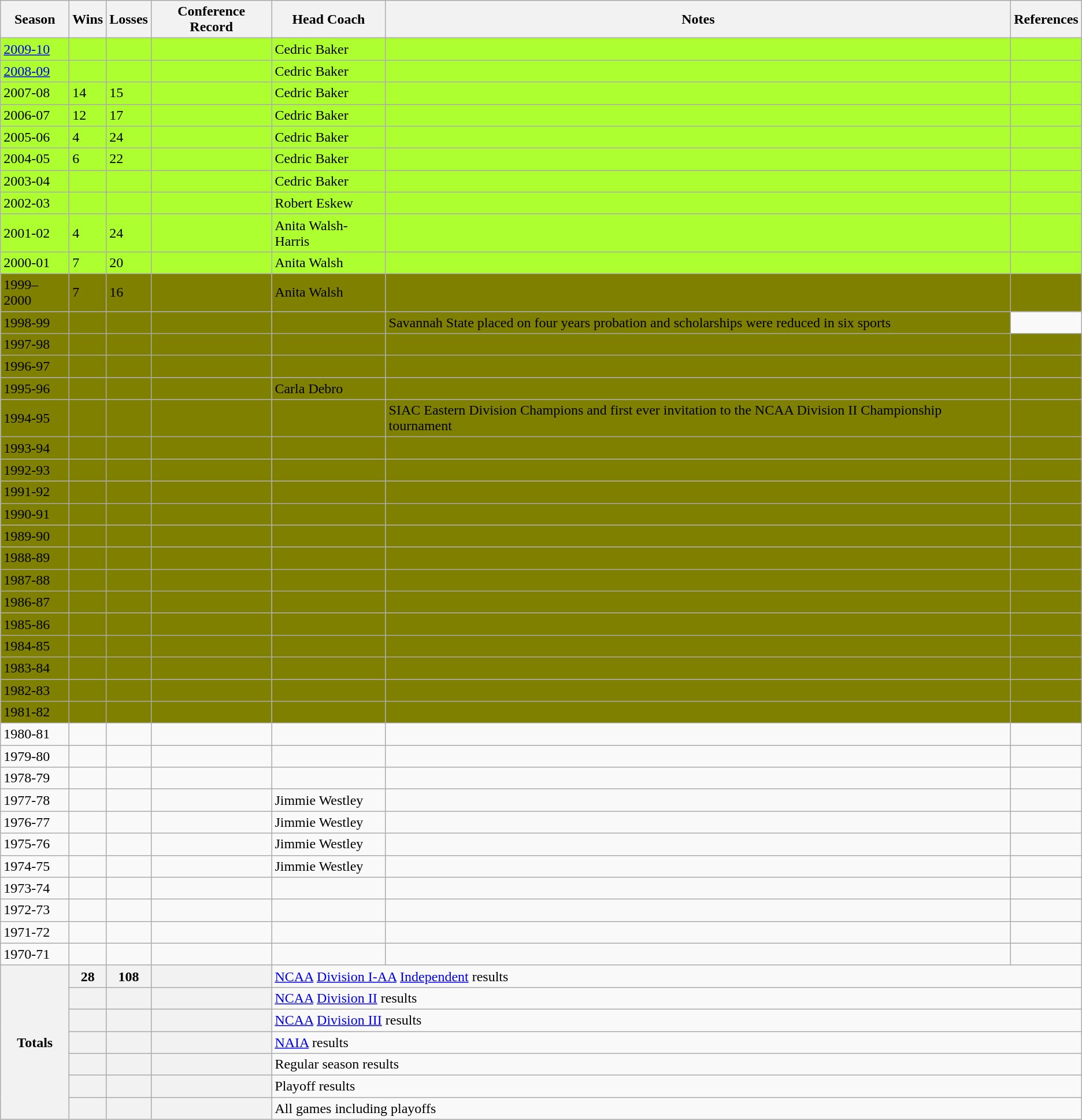<table class="wikitable collapsible collapsed sortable">
<tr>
<th>Season</th>
<th>Wins</th>
<th>Losses</th>
<th>Conference Record</th>
<th>Head Coach</th>
<th>Notes</th>
<th>References</th>
</tr>
<tr style="background-color: #ADFF2F">
<td><a href='#'>2009-10</a></td>
<td></td>
<td></td>
<td></td>
<td>Cedric Baker</td>
<td></td>
<td></td>
</tr>
<tr style="background-color: #ADFF2F">
<td><a href='#'>2008-09</a></td>
<td></td>
<td></td>
<td></td>
<td>Cedric Baker</td>
<td></td>
<td></td>
</tr>
<tr style="background-color: #ADFF2F">
<td>2007-08</td>
<td>14</td>
<td>15</td>
<td></td>
<td>Cedric Baker</td>
<td></td>
<td></td>
</tr>
<tr style="background-color: #ADFF2F">
<td>2006-07</td>
<td>12</td>
<td>17</td>
<td></td>
<td>Cedric Baker</td>
<td></td>
<td></td>
</tr>
<tr style="background-color: #ADFF2F">
<td>2005-06</td>
<td>4</td>
<td>24</td>
<td></td>
<td>Cedric Baker</td>
<td></td>
<td></td>
</tr>
<tr style="background-color: #ADFF2F">
<td>2004-05</td>
<td>6</td>
<td>22</td>
<td></td>
<td>Cedric Baker</td>
<td></td>
<td></td>
</tr>
<tr style="background-color: #ADFF2F">
<td>2003-04</td>
<td></td>
<td></td>
<td></td>
<td>Cedric Baker</td>
<td></td>
<td></td>
</tr>
<tr style="background-color: #ADFF2F">
<td>2002-03</td>
<td></td>
<td></td>
<td></td>
<td>Robert Eskew</td>
<td></td>
<td></td>
</tr>
<tr style="background-color: #ADFF2F">
<td>2001-02</td>
<td>4</td>
<td>24</td>
<td></td>
<td>Anita Walsh-Harris</td>
<td></td>
<td></td>
</tr>
<tr style="background-color: #ADFF2F">
<td>2000-01</td>
<td>7</td>
<td>20</td>
<td></td>
<td>Anita Walsh</td>
<td></td>
<td></td>
</tr>
<tr style="background-color: #808000">
<td>1999–2000</td>
<td>7</td>
<td>16</td>
<td></td>
<td>Anita Walsh</td>
<td></td>
<td></td>
</tr>
<tr style="background-color: #808000">
<td>1998-99</td>
<td></td>
<td></td>
<td></td>
<td></td>
<td>Savannah State placed on four years probation and scholarships were reduced in six sports</td>
</tr>
<tr style="background-color: #808000">
<td>1997-98</td>
<td></td>
<td></td>
<td></td>
<td></td>
<td></td>
<td></td>
</tr>
<tr style="background-color: #808000">
<td>1996-97</td>
<td></td>
<td></td>
<td></td>
<td></td>
<td></td>
<td></td>
</tr>
<tr style="background-color: #808000">
<td>1995-96</td>
<td></td>
<td></td>
<td></td>
<td>Carla Debro</td>
<td></td>
<td></td>
</tr>
<tr style="background-color: #808000">
<td>1994-95</td>
<td></td>
<td></td>
<td></td>
<td></td>
<td>SIAC Eastern Division Champions and first ever invitation to the NCAA Division II Championship tournament</td>
<td></td>
</tr>
<tr style="background-color: #808000">
<td>1993-94</td>
<td></td>
<td></td>
<td></td>
<td></td>
<td></td>
<td></td>
</tr>
<tr style="background-color: #808000">
<td>1992-93</td>
<td></td>
<td></td>
<td></td>
<td></td>
<td></td>
<td></td>
</tr>
<tr style="background-color: #808000">
<td>1991-92</td>
<td></td>
<td></td>
<td></td>
<td></td>
<td></td>
<td></td>
</tr>
<tr style="background-color: #808000">
<td>1990-91</td>
<td></td>
<td></td>
<td></td>
<td></td>
<td></td>
<td></td>
</tr>
<tr style="background-color: #808000">
<td>1989-90</td>
<td></td>
<td></td>
<td></td>
<td></td>
<td></td>
<td></td>
</tr>
<tr style="background-color: #808000">
<td>1988-89</td>
<td></td>
<td></td>
<td></td>
<td></td>
<td></td>
<td></td>
</tr>
<tr style="background-color: #808000">
<td>1987-88</td>
<td></td>
<td></td>
<td></td>
<td></td>
<td></td>
<td></td>
</tr>
<tr style="background-color: #808000">
<td>1986-87</td>
<td></td>
<td></td>
<td></td>
<td></td>
<td></td>
<td></td>
</tr>
<tr style="background-color: #808000">
<td>1985-86</td>
<td></td>
<td></td>
<td></td>
<td></td>
<td></td>
<td></td>
</tr>
<tr style="background-color: #808000">
<td>1984-85</td>
<td></td>
<td></td>
<td></td>
<td></td>
<td></td>
<td></td>
</tr>
<tr style="background-color: #808000">
<td>1983-84</td>
<td></td>
<td></td>
<td></td>
<td></td>
<td></td>
<td></td>
</tr>
<tr style="background-color: #808000">
<td>1982-83</td>
<td></td>
<td></td>
<td></td>
<td></td>
<td></td>
<td></td>
</tr>
<tr style="background-color: #808000">
<td>1981-82</td>
<td></td>
<td></td>
<td></td>
<td></td>
<td></td>
<td></td>
</tr>
<tr>
<td>1980-81</td>
<td></td>
<td></td>
<td></td>
<td></td>
<td></td>
<td></td>
</tr>
<tr>
<td>1979-80</td>
<td></td>
<td></td>
<td></td>
<td></td>
<td></td>
<td></td>
</tr>
<tr>
<td>1978-79</td>
<td></td>
<td></td>
<td></td>
<td></td>
<td></td>
<td></td>
</tr>
<tr>
<td>1977-78</td>
<td></td>
<td></td>
<td></td>
<td>Jimmie Westley</td>
<td></td>
<td></td>
</tr>
<tr>
<td>1976-77</td>
<td></td>
<td></td>
<td></td>
<td>Jimmie Westley</td>
<td></td>
<td></td>
</tr>
<tr>
<td>1975-76</td>
<td></td>
<td></td>
<td></td>
<td>Jimmie Westley</td>
<td></td>
<td></td>
</tr>
<tr>
<td>1974-75</td>
<td></td>
<td></td>
<td></td>
<td>Jimmie Westley</td>
<td></td>
<td></td>
</tr>
<tr>
<td>1973-74</td>
<td></td>
<td></td>
<td></td>
<td></td>
<td></td>
<td></td>
</tr>
<tr>
<td>1972-73</td>
<td></td>
<td></td>
<td></td>
<td></td>
<td></td>
<td></td>
</tr>
<tr>
<td>1971-72</td>
<td></td>
<td></td>
<td></td>
<td></td>
<td></td>
<td></td>
</tr>
<tr>
<td>1970-71</td>
<td></td>
<td></td>
<td></td>
<td></td>
<td></td>
<td></td>
</tr>
<tr>
<th rowspan=7>Totals</th>
<th>28</th>
<th>108</th>
<th></th>
<td colspan=4><a href='#'>NCAA</a> <a href='#'>Division I-AA</a> <a href='#'>Independent</a> results</td>
</tr>
<tr>
<th></th>
<th></th>
<th></th>
<td colspan=4><a href='#'>NCAA</a> <a href='#'>Division II</a> results</td>
</tr>
<tr>
<th></th>
<th></th>
<th></th>
<td colspan=4><a href='#'>NCAA</a> <a href='#'>Division III</a> results</td>
</tr>
<tr>
<th></th>
<th></th>
<th></th>
<td colspan=4><a href='#'>NAIA</a> results</td>
</tr>
<tr>
<th></th>
<th></th>
<th></th>
<td colspan=4>Regular season results</td>
</tr>
<tr>
<th></th>
<th></th>
<th></th>
<td colspan=4>Playoff results</td>
</tr>
<tr>
<th></th>
<th></th>
<th></th>
<td colspan=4>All games including playoffs </td>
</tr>
</table>
